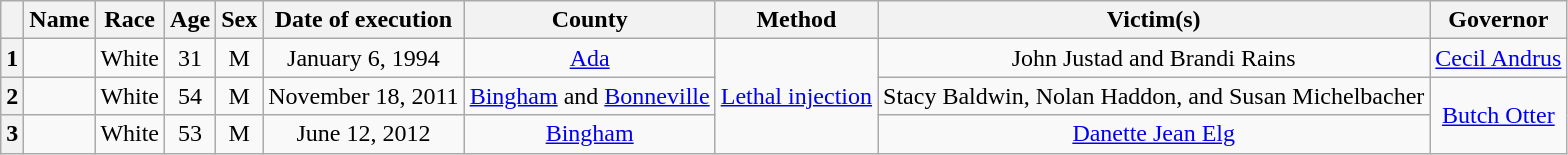<table class="wikitable sortable" style="text-align:center;">
<tr>
<th scope="col"></th>
<th scope="col">Name</th>
<th scope="col">Race</th>
<th scope="col">Age</th>
<th scope="col">Sex</th>
<th scope="col" data-sort-type="date">Date of execution</th>
<th scope="col">County</th>
<th scope="col">Method</th>
<th scope="col">Victim(s)</th>
<th scope="col">Governor</th>
</tr>
<tr>
<th scope="row">1</th>
<td></td>
<td>White</td>
<td>31</td>
<td>M</td>
<td>January 6, 1994</td>
<td><a href='#'>Ada</a></td>
<td rowspan="3"><a href='#'>Lethal injection</a></td>
<td>John Justad and Brandi Rains</td>
<td><a href='#'>Cecil Andrus</a></td>
</tr>
<tr>
<th scope="row">2</th>
<td></td>
<td>White</td>
<td>54</td>
<td>M</td>
<td>November 18, 2011</td>
<td><a href='#'>Bingham</a> and <a href='#'>Bonneville</a></td>
<td>Stacy Baldwin, Nolan Haddon, and Susan Michelbacher</td>
<td rowspan="2"><a href='#'>Butch Otter</a></td>
</tr>
<tr>
<th scope="row">3</th>
<td></td>
<td>White</td>
<td>53</td>
<td>M</td>
<td>June 12, 2012</td>
<td><a href='#'>Bingham</a></td>
<td><a href='#'>Danette Jean Elg</a></td>
</tr>
</table>
